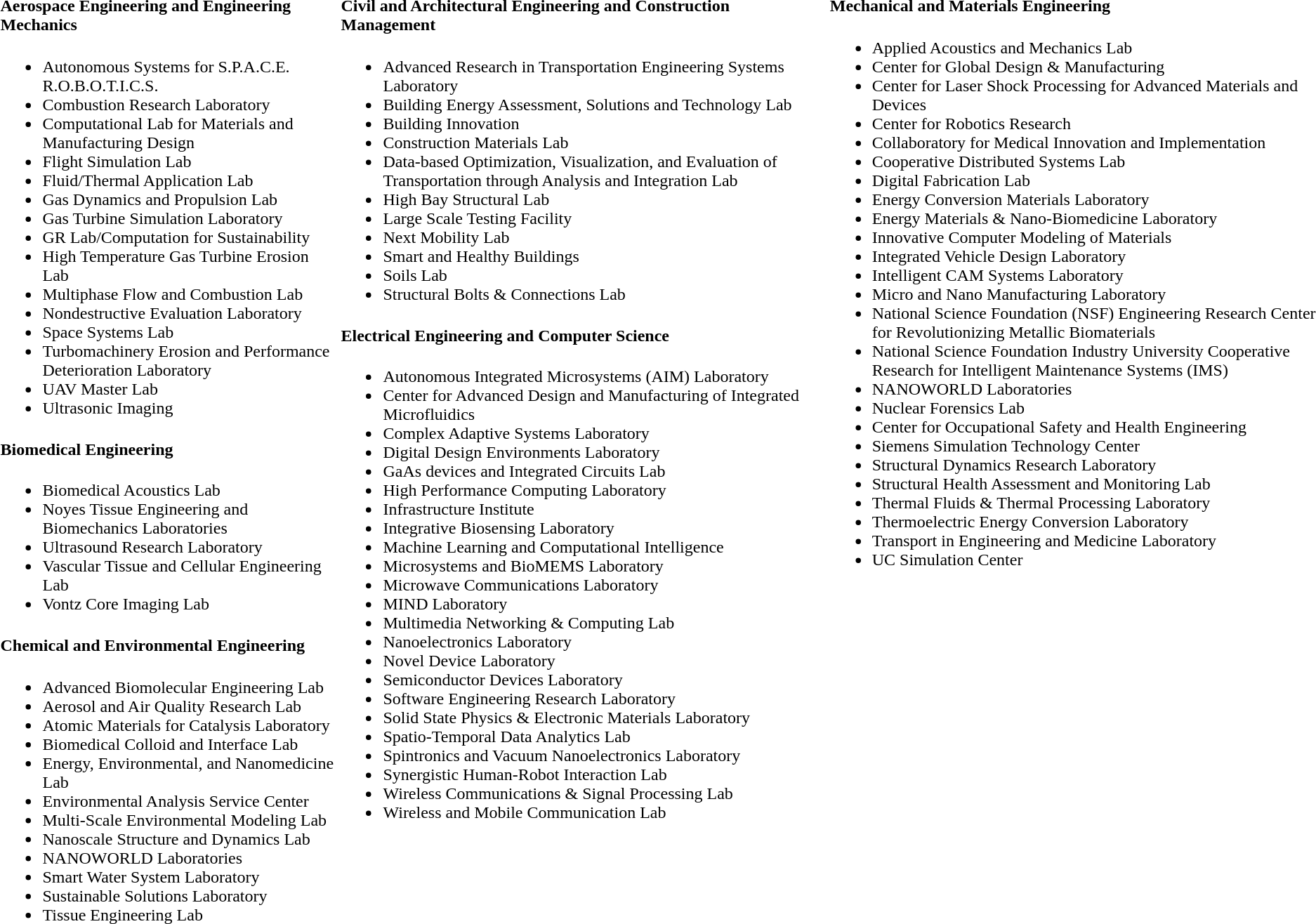<table>
<tr>
<td valign="top"><br><h4>Aerospace Engineering and Engineering Mechanics</h4><ul><li>Autonomous Systems for S.P.A.C.E. R.O.B.O.T.I.C.S.</li><li>Combustion Research Laboratory</li><li>Computational Lab for Materials and Manufacturing Design</li><li>Flight Simulation Lab</li><li>Fluid/Thermal Application Lab</li><li>Gas Dynamics and Propulsion Lab</li><li>Gas Turbine Simulation Laboratory</li><li>GR Lab/Computation for Sustainability</li><li>High Temperature Gas Turbine Erosion Lab</li><li>Multiphase Flow and Combustion Lab</li><li>Nondestructive Evaluation Laboratory</li><li>Space Systems Lab</li><li>Turbomachinery Erosion and Performance Deterioration Laboratory</li><li>UAV Master Lab</li><li>Ultrasonic Imaging</li></ul><h4>Biomedical Engineering</h4><ul><li>Biomedical Acoustics Lab</li><li>Noyes Tissue Engineering and Biomechanics Laboratories</li><li>Ultrasound Research Laboratory</li><li>Vascular Tissue and Cellular Engineering Lab</li><li>Vontz Core Imaging Lab</li></ul><h4>Chemical and Environmental Engineering</h4><ul><li>Advanced Biomolecular Engineering Lab</li><li>Aerosol and Air Quality Research Lab</li><li>Atomic Materials for Catalysis Laboratory</li><li>Biomedical Colloid and Interface Lab</li><li>Energy, Environmental, and Nanomedicine Lab</li><li>Environmental Analysis Service Center</li><li>Multi-Scale Environmental Modeling Lab</li><li>Nanoscale Structure and Dynamics Lab</li><li>NANOWORLD Laboratories</li><li>Smart Water System Laboratory</li><li>Sustainable Solutions Laboratory</li><li>Tissue Engineering Lab</li></ul></td>
<td valign="top"><br><h4>Civil and Architectural Engineering and Construction Management</h4><ul><li>Advanced Research in Transportation Engineering Systems Laboratory</li><li>Building Energy Assessment, Solutions and Technology Lab</li><li>Building Innovation</li><li>Construction Materials Lab</li><li>Data-based Optimization, Visualization, and Evaluation of Transportation through Analysis and Integration Lab</li><li>High Bay Structural Lab</li><li>Large Scale Testing Facility</li><li>Next Mobility Lab</li><li>Smart and Healthy Buildings</li><li>Soils Lab</li><li>Structural Bolts & Connections Lab</li></ul><h4>Electrical Engineering and Computer Science</h4><ul><li>Autonomous Integrated Microsystems (AIM) Laboratory</li><li>Center for Advanced Design and Manufacturing of Integrated Microfluidics</li><li>Complex Adaptive Systems Laboratory</li><li>Digital Design Environments Laboratory</li><li>GaAs devices and Integrated Circuits Lab</li><li>High Performance Computing Laboratory</li><li>Infrastructure Institute</li><li>Integrative Biosensing Laboratory</li><li>Machine Learning and Computational Intelligence</li><li>Microsystems and BioMEMS Laboratory</li><li>Microwave Communications Laboratory</li><li>MIND Laboratory</li><li>Multimedia Networking & Computing Lab</li><li>Nanoelectronics Laboratory</li><li>Novel Device Laboratory</li><li>Semiconductor Devices Laboratory</li><li>Software Engineering Research Laboratory</li><li>Solid State Physics & Electronic Materials Laboratory</li><li>Spatio-Temporal Data Analytics Lab</li><li>Spintronics and Vacuum Nanoelectronics Laboratory</li><li>Synergistic Human-Robot Interaction Lab</li><li>Wireless Communications & Signal Processing Lab</li><li>Wireless and Mobile Communication Lab</li></ul></td>
<td valign="top"><br><h4>Mechanical and Materials Engineering</h4><ul><li>Applied Acoustics and Mechanics Lab</li><li>Center for Global Design & Manufacturing</li><li>Center for Laser Shock Processing for Advanced Materials and Devices</li><li>Center for Robotics Research</li><li>Collaboratory for Medical Innovation and Implementation</li><li>Cooperative Distributed Systems Lab</li><li>Digital Fabrication Lab</li><li>Energy Conversion Materials Laboratory</li><li>Energy Materials & Nano-Biomedicine Laboratory</li><li>Innovative Computer Modeling of Materials</li><li>Integrated Vehicle Design Laboratory</li><li>Intelligent CAM Systems Laboratory</li><li>Micro and Nano Manufacturing Laboratory</li><li>National Science Foundation (NSF) Engineering Research Center for Revolutionizing Metallic Biomaterials</li><li>National Science Foundation Industry University Cooperative Research for Intelligent Maintenance Systems (IMS)</li><li>NANOWORLD Laboratories</li><li>Nuclear Forensics Lab</li><li>Center for Occupational Safety and Health Engineering</li><li>Siemens Simulation Technology Center</li><li>Structural Dynamics Research Laboratory</li><li>Structural Health Assessment and Monitoring Lab</li><li>Thermal Fluids & Thermal Processing Laboratory</li><li>Thermoelectric Energy Conversion Laboratory</li><li>Transport in Engineering and Medicine Laboratory</li><li>UC Simulation Center</li></ul></td>
</tr>
</table>
